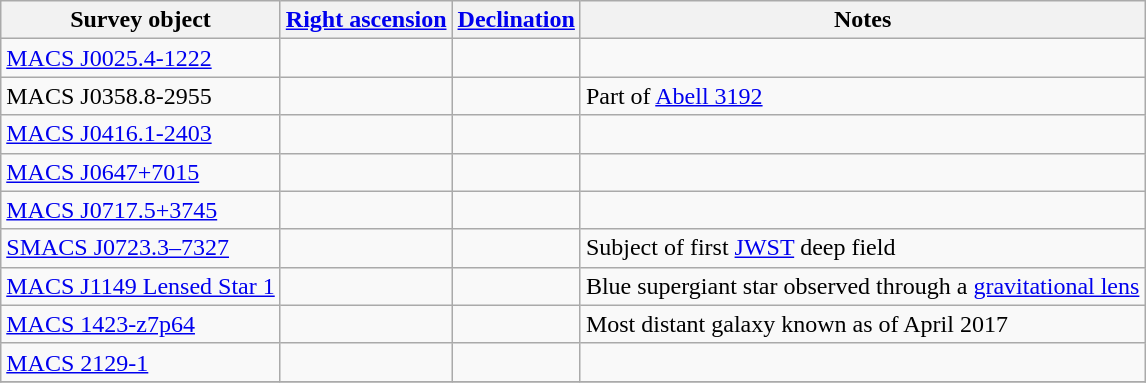<table class="wikitable sortable">
<tr>
<th>Survey object</th>
<th><a href='#'>Right ascension</a></th>
<th><a href='#'>Declination</a></th>
<th>Notes</th>
</tr>
<tr>
<td><a href='#'>MACS J0025.4-1222</a></td>
<td></td>
<td></td>
<td></td>
</tr>
<tr>
<td>MACS J0358.8-2955</td>
<td></td>
<td></td>
<td>Part of <a href='#'>Abell 3192</a></td>
</tr>
<tr>
<td><a href='#'>MACS J0416.1-2403</a></td>
<td></td>
<td></td>
<td></td>
</tr>
<tr>
<td><a href='#'>MACS J0647+7015</a></td>
<td></td>
<td></td>
<td></td>
</tr>
<tr>
<td><a href='#'>MACS J0717.5+3745</a></td>
<td></td>
<td></td>
<td></td>
</tr>
<tr>
<td><a href='#'>SMACS J0723.3–7327</a></td>
<td></td>
<td></td>
<td>Subject of first <a href='#'>JWST</a> deep field</td>
</tr>
<tr>
<td><a href='#'>MACS J1149 Lensed Star 1</a></td>
<td></td>
<td></td>
<td>Blue supergiant star observed through a <a href='#'>gravitational lens</a></td>
</tr>
<tr>
<td><a href='#'>MACS 1423-z7p64</a></td>
<td></td>
<td></td>
<td>Most distant galaxy known as of April 2017</td>
</tr>
<tr>
<td><a href='#'>MACS 2129-1</a></td>
<td></td>
<td></td>
<td></td>
</tr>
<tr>
</tr>
</table>
